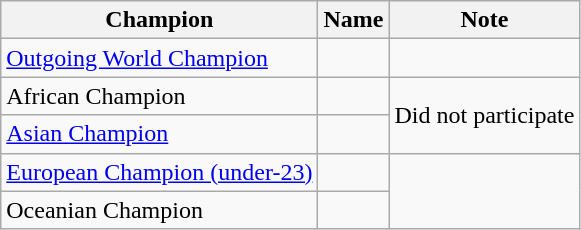<table class="wikitable">
<tr>
<th>Champion</th>
<th>Name</th>
<th>Note</th>
</tr>
<tr>
<td><a href='#'>Outgoing World Champion</a></td>
<td></td>
</tr>
<tr>
<td>African Champion</td>
<td></td>
<td rowspan=2>Did not participate</td>
</tr>
<tr>
<td><a href='#'>Asian Champion</a></td>
<td></td>
</tr>
<tr>
<td><a href='#'>European Champion (under-23)</a></td>
<td></td>
</tr>
<tr>
<td>Oceanian Champion</td>
<td></td>
</tr>
</table>
